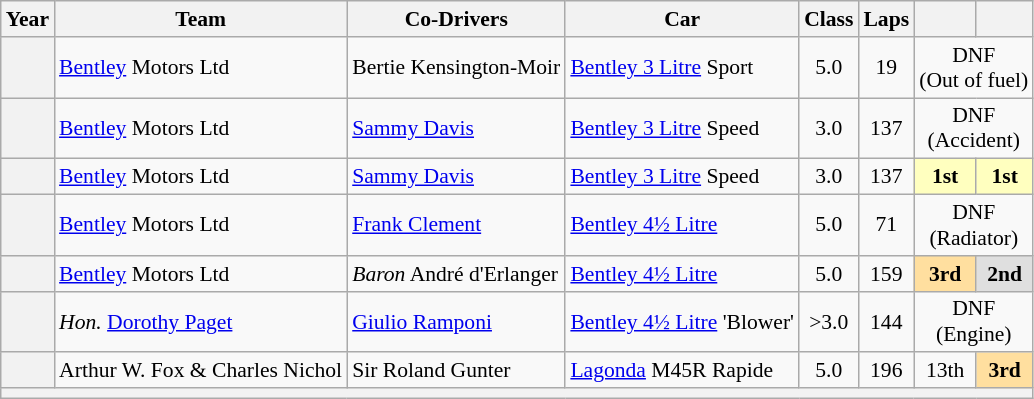<table class="wikitable" style="text-align:center; font-size:90%">
<tr>
<th>Year</th>
<th>Team</th>
<th>Co-Drivers</th>
<th>Car</th>
<th>Class</th>
<th>Laps</th>
<th></th>
<th></th>
</tr>
<tr>
<th></th>
<td align=left> <a href='#'>Bentley</a> Motors Ltd</td>
<td align=left> Bertie Kensington-Moir</td>
<td align=left><a href='#'>Bentley 3 Litre</a> Sport</td>
<td>5.0</td>
<td>19</td>
<td colspan=2>DNF<br>(Out of fuel)</td>
</tr>
<tr>
<th></th>
<td align=left> <a href='#'>Bentley</a> Motors Ltd</td>
<td align=left> <a href='#'>Sammy Davis</a></td>
<td align=left><a href='#'>Bentley 3 Litre</a> Speed</td>
<td>3.0</td>
<td>137</td>
<td colspan=2>DNF<br>(Accident)</td>
</tr>
<tr>
<th></th>
<td align=left> <a href='#'>Bentley</a> Motors Ltd</td>
<td align=left> <a href='#'>Sammy Davis</a></td>
<td align=left><a href='#'>Bentley 3 Litre</a> Speed</td>
<td>3.0</td>
<td>137</td>
<td style="background:#ffffbf;"><strong>1st</strong></td>
<td style="background:#ffffbf;"><strong>1st</strong></td>
</tr>
<tr>
<th></th>
<td align=left> <a href='#'>Bentley</a> Motors Ltd</td>
<td align=left> <a href='#'>Frank Clement</a></td>
<td align=left><a href='#'>Bentley 4½ Litre</a></td>
<td>5.0</td>
<td>71</td>
<td colspan=2>DNF<br>(Radiator)</td>
</tr>
<tr>
<th></th>
<td align=left> <a href='#'>Bentley</a> Motors Ltd</td>
<td align=left> <em>Baron</em> André d'Erlanger</td>
<td align=left><a href='#'>Bentley 4½ Litre</a></td>
<td>5.0</td>
<td>159</td>
<td style="background:#ffdf9f;"><strong>3rd</strong></td>
<td style="background:#dfdfdf;"><strong>2nd</strong></td>
</tr>
<tr>
<th></th>
<td align=left> <em>Hon. </em> <a href='#'>Dorothy Paget</a></td>
<td align=left> <a href='#'>Giulio Ramponi</a></td>
<td align=left><a href='#'>Bentley 4½ Litre</a> 'Blower'</td>
<td>>3.0</td>
<td>144</td>
<td colspan=2>DNF<br>(Engine)</td>
</tr>
<tr>
<th></th>
<td align=left> Arthur W. Fox & Charles Nichol</td>
<td align=left> Sir Roland Gunter</td>
<td align=left><a href='#'>Lagonda</a> M45R Rapide</td>
<td>5.0</td>
<td>196</td>
<td>13th</td>
<td style="background:#ffdf9f;"><strong>3rd</strong></td>
</tr>
<tr>
<th colspan="8"></th>
</tr>
</table>
